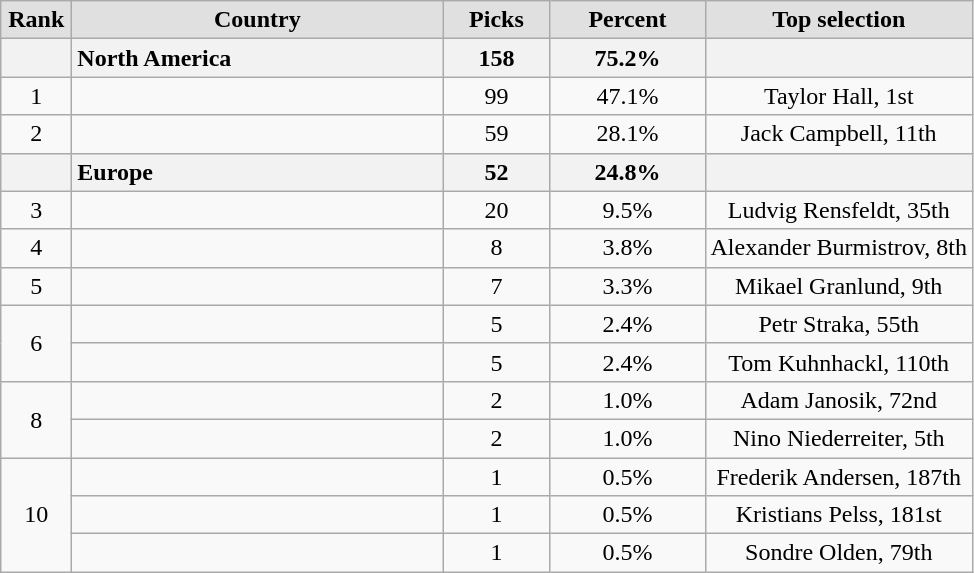<table class="wikitable" style="text-align: center">
<tr>
<th style="background:#e0e0e0; width:2.5em;">Rank</th>
<th style="background:#e0e0e0; width:15em;">Country</th>
<th style="background:#e0e0e0; width:4em;">Picks</th>
<th style="background:#e0e0e0; width:6em;">Percent</th>
<th style="background:#e0e0e0; width12.5em;">Top selection</th>
</tr>
<tr>
<th></th>
<th style="text-align:left;">North America</th>
<th>158</th>
<th>75.2%</th>
<th></th>
</tr>
<tr>
<td>1</td>
<td style="text-align:left;"></td>
<td>99</td>
<td>47.1%</td>
<td>Taylor Hall, 1st</td>
</tr>
<tr>
<td>2</td>
<td style="text-align:left;"></td>
<td>59</td>
<td>28.1%</td>
<td>Jack Campbell, 11th</td>
</tr>
<tr>
<th></th>
<th style="text-align:left;">Europe</th>
<th>52</th>
<th>24.8%</th>
<th></th>
</tr>
<tr>
<td>3</td>
<td style="text-align:left;"></td>
<td>20</td>
<td>9.5%</td>
<td>Ludvig Rensfeldt, 35th</td>
</tr>
<tr>
<td>4</td>
<td style="text-align:left;"></td>
<td>8</td>
<td>3.8%</td>
<td>Alexander Burmistrov, 8th</td>
</tr>
<tr>
<td>5</td>
<td style="text-align:left;"></td>
<td>7</td>
<td>3.3%</td>
<td>Mikael Granlund, 9th</td>
</tr>
<tr>
<td rowspan="2">6</td>
<td style="text-align:left;"></td>
<td>5</td>
<td>2.4%</td>
<td>Petr Straka, 55th</td>
</tr>
<tr>
<td style="text-align:left;"></td>
<td>5</td>
<td>2.4%</td>
<td>Tom Kuhnhackl, 110th</td>
</tr>
<tr>
<td rowspan="2">8</td>
<td style="text-align:left;"></td>
<td>2</td>
<td>1.0%</td>
<td>Adam Janosik, 72nd</td>
</tr>
<tr>
<td style="text-align:left;"></td>
<td>2</td>
<td>1.0%</td>
<td>Nino Niederreiter, 5th</td>
</tr>
<tr>
<td rowspan="3">10</td>
<td style="text-align:left;"></td>
<td>1</td>
<td>0.5%</td>
<td>Frederik Andersen, 187th</td>
</tr>
<tr>
<td style="text-align:left;"></td>
<td>1</td>
<td>0.5%</td>
<td>Kristians Pelss, 181st</td>
</tr>
<tr>
<td style="text-align:left;"></td>
<td>1</td>
<td>0.5%</td>
<td>Sondre Olden, 79th</td>
</tr>
</table>
